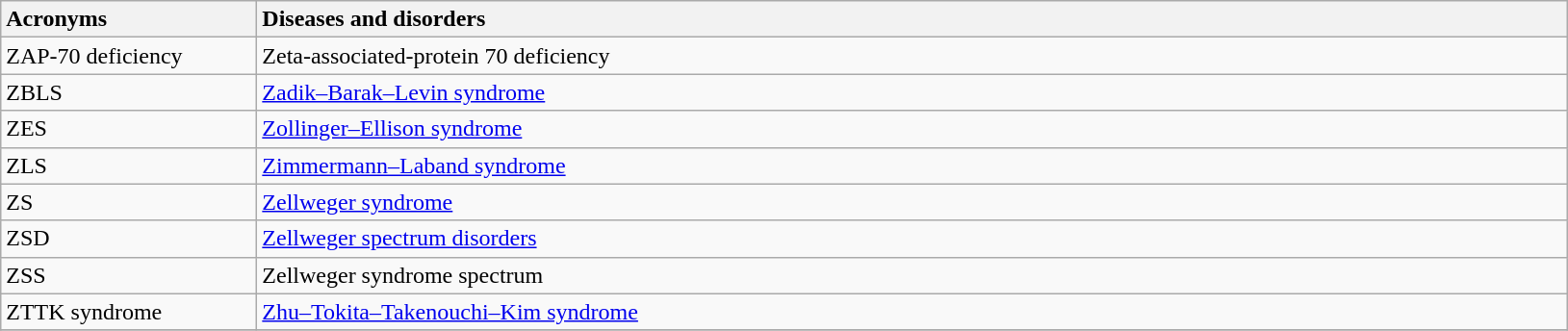<table class="wikitable sortable">
<tr>
<th width=170px style=text-align:left>Acronyms</th>
<th width=900px style=text-align:left>Diseases and disorders</th>
</tr>
<tr>
<td>ZAP-70 deficiency</td>
<td>Zeta-associated-protein 70 deficiency</td>
</tr>
<tr>
<td>ZBLS</td>
<td><a href='#'>Zadik–Barak–Levin syndrome</a></td>
</tr>
<tr>
<td>ZES</td>
<td><a href='#'>Zollinger–Ellison syndrome</a></td>
</tr>
<tr>
<td>ZLS</td>
<td><a href='#'>Zimmermann–Laband syndrome</a></td>
</tr>
<tr>
<td>ZS</td>
<td><a href='#'>Zellweger syndrome</a></td>
</tr>
<tr>
<td>ZSD</td>
<td><a href='#'>Zellweger spectrum disorders</a></td>
</tr>
<tr>
<td>ZSS</td>
<td>Zellweger syndrome spectrum</td>
</tr>
<tr>
<td>ZTTK syndrome</td>
<td><a href='#'>Zhu–Tokita–Takenouchi–Kim syndrome</a></td>
</tr>
<tr>
</tr>
</table>
